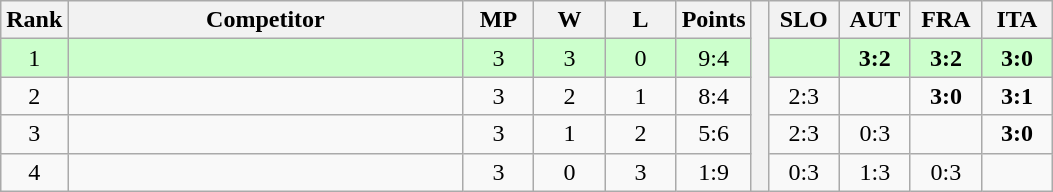<table class="wikitable" style="text-align:center">
<tr>
<th>Rank</th>
<th style="width:16em">Competitor</th>
<th style="width:2.5em">MP</th>
<th style="width:2.5em">W</th>
<th style="width:2.5em">L</th>
<th>Points</th>
<th rowspan="5"> </th>
<th style="width:2.5em">SLO</th>
<th style="width:2.5em">AUT</th>
<th style="width:2.5em">FRA</th>
<th style="width:2.5em">ITA</th>
</tr>
<tr style="background:#cfc;">
<td>1</td>
<td style="text-align:left"></td>
<td>3</td>
<td>3</td>
<td>0</td>
<td>9:4</td>
<td></td>
<td><strong>3:2</strong></td>
<td><strong>3:2</strong></td>
<td><strong>3:0</strong></td>
</tr>
<tr>
<td>2</td>
<td style="text-align:left"></td>
<td>3</td>
<td>2</td>
<td>1</td>
<td>8:4</td>
<td>2:3</td>
<td></td>
<td><strong>3:0</strong></td>
<td><strong>3:1</strong></td>
</tr>
<tr>
<td>3</td>
<td style="text-align:left"></td>
<td>3</td>
<td>1</td>
<td>2</td>
<td>5:6</td>
<td>2:3</td>
<td>0:3</td>
<td></td>
<td><strong>3:0</strong></td>
</tr>
<tr>
<td>4</td>
<td style="text-align:left"></td>
<td>3</td>
<td>0</td>
<td>3</td>
<td>1:9</td>
<td>0:3</td>
<td>1:3</td>
<td>0:3</td>
<td></td>
</tr>
</table>
